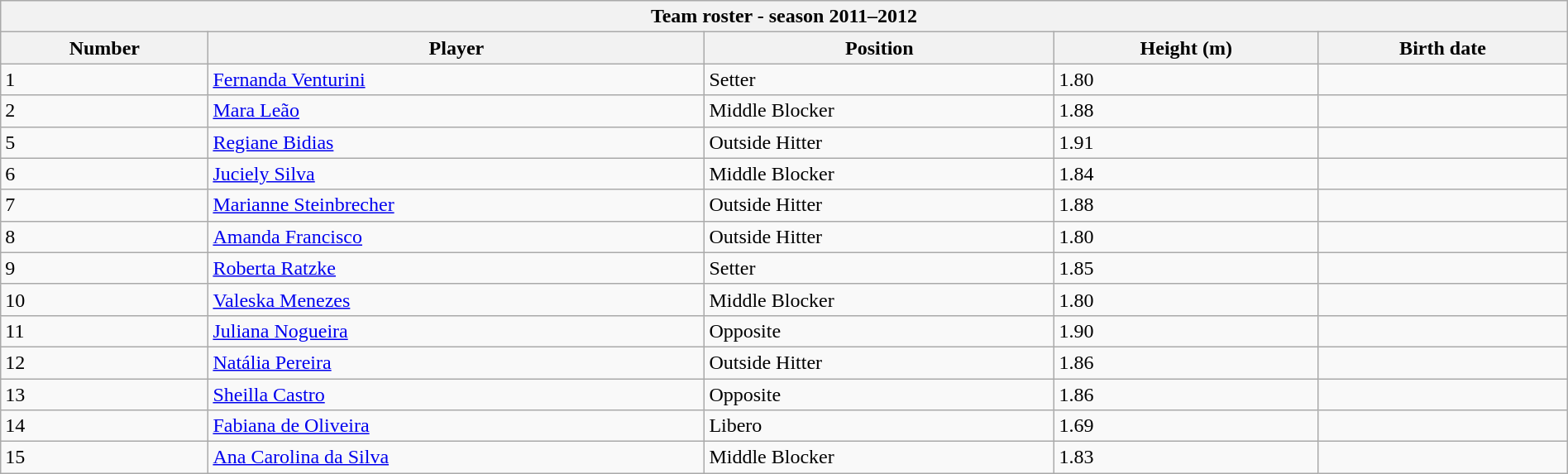<table class="wikitable collapsible collapsed" style="width:100%;">
<tr>
<th colspan=6><strong>Team roster - season 2011–2012</strong></th>
</tr>
<tr>
<th>Number</th>
<th>Player</th>
<th>Position</th>
<th>Height (m)</th>
<th>Birth date</th>
</tr>
<tr>
<td>1</td>
<td> <a href='#'>Fernanda Venturini</a></td>
<td>Setter</td>
<td>1.80</td>
<td align=right></td>
</tr>
<tr>
<td>2</td>
<td> <a href='#'>Mara Leão</a></td>
<td>Middle Blocker</td>
<td>1.88</td>
<td align=right></td>
</tr>
<tr>
<td>5</td>
<td> <a href='#'>Regiane Bidias</a></td>
<td>Outside Hitter</td>
<td>1.91</td>
<td align=right></td>
</tr>
<tr>
<td>6</td>
<td> <a href='#'>Juciely Silva</a></td>
<td>Middle Blocker</td>
<td>1.84</td>
<td align=right></td>
</tr>
<tr>
<td>7</td>
<td> <a href='#'>Marianne Steinbrecher</a></td>
<td>Outside Hitter</td>
<td>1.88</td>
<td align=right></td>
</tr>
<tr>
<td>8</td>
<td> <a href='#'>Amanda Francisco</a></td>
<td>Outside Hitter</td>
<td>1.80</td>
<td align=right></td>
</tr>
<tr>
<td>9</td>
<td> <a href='#'>Roberta Ratzke</a></td>
<td>Setter</td>
<td>1.85</td>
<td align=right></td>
</tr>
<tr>
<td>10</td>
<td> <a href='#'>Valeska Menezes</a></td>
<td>Middle Blocker</td>
<td>1.80</td>
<td align=right></td>
</tr>
<tr>
<td>11</td>
<td> <a href='#'>Juliana Nogueira</a></td>
<td>Opposite</td>
<td>1.90</td>
<td align=right></td>
</tr>
<tr>
<td>12</td>
<td> <a href='#'>Natália Pereira</a></td>
<td>Outside Hitter</td>
<td>1.86</td>
<td align=right></td>
</tr>
<tr>
<td>13</td>
<td> <a href='#'>Sheilla Castro</a></td>
<td>Opposite</td>
<td>1.86</td>
<td align=right></td>
</tr>
<tr>
<td>14</td>
<td> <a href='#'>Fabiana de Oliveira</a></td>
<td>Libero</td>
<td>1.69</td>
<td align=right></td>
</tr>
<tr>
<td>15</td>
<td> <a href='#'>Ana Carolina da Silva</a></td>
<td>Middle Blocker</td>
<td>1.83</td>
<td align=right></td>
</tr>
</table>
